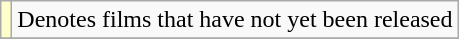<table class="wikitable">
<tr>
<td style="background:#ffc;"></td>
<td>Denotes films that have not yet been released</td>
</tr>
<tr>
</tr>
</table>
